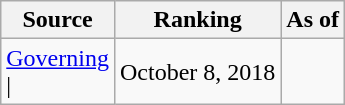<table class="wikitable" style="text-align:center">
<tr>
<th>Source</th>
<th>Ranking</th>
<th>As of</th>
</tr>
<tr>
<td align=left><a href='#'>Governing</a><br>| </td>
<td>October 8, 2018</td>
</tr>
</table>
